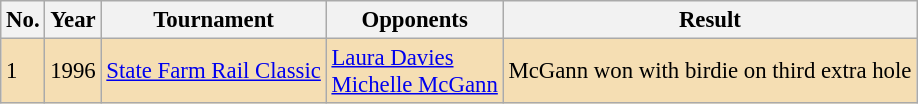<table class="wikitable" style="font-size:95%;">
<tr>
<th>No.</th>
<th>Year</th>
<th>Tournament</th>
<th>Opponents</th>
<th>Result</th>
</tr>
<tr style="background:#F5DEB3;">
<td>1</td>
<td>1996</td>
<td><a href='#'>State Farm Rail Classic</a></td>
<td> <a href='#'>Laura Davies</a><br> <a href='#'>Michelle McGann</a></td>
<td>McGann won with birdie on third extra hole</td>
</tr>
</table>
